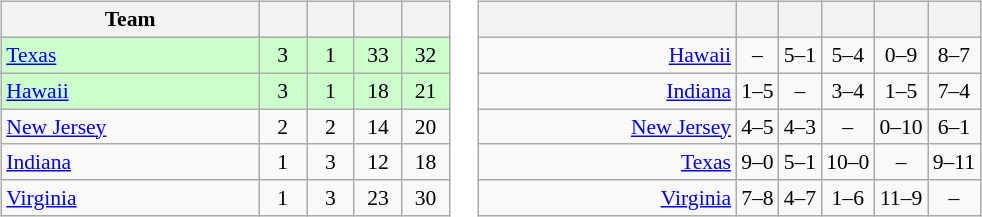<table>
<tr>
<td><br><table class="wikitable" style="text-align: center; font-size: 90%;">
<tr>
<th width=165>Team</th>
<th width=25></th>
<th width=25></th>
<th width=25></th>
<th width=25></th>
</tr>
<tr bgcolor="#ccffcc">
<td align="left"> <a href='#'>Texas</a></td>
<td>3</td>
<td>1</td>
<td>33</td>
<td>32</td>
</tr>
<tr bgcolor="#ccffcc">
<td align="left"> <a href='#'>Hawaii</a></td>
<td>3</td>
<td>1</td>
<td>18</td>
<td>21</td>
</tr>
<tr>
<td align="left"> <a href='#'>New Jersey</a></td>
<td>2</td>
<td>2</td>
<td>14</td>
<td>20</td>
</tr>
<tr>
<td align="left"> <a href='#'>Indiana</a></td>
<td>1</td>
<td>3</td>
<td>12</td>
<td>18</td>
</tr>
<tr>
<td align="left"> <a href='#'>Virginia</a></td>
<td>1</td>
<td>3</td>
<td>23</td>
<td>30</td>
</tr>
</table>
</td>
<td><br><table class="wikitable" style="text-align:center; font-size:90%;">
<tr>
<th width=165> </th>
<th></th>
<th></th>
<th></th>
<th></th>
<th></th>
</tr>
<tr>
<td style="text-align:right;"><a href='#'>Hawaii</a> </td>
<td>–</td>
<td>5–1</td>
<td>5–4</td>
<td>0–9</td>
<td>8–7</td>
</tr>
<tr>
<td style="text-align:right;"><a href='#'>Indiana</a> </td>
<td>1–5</td>
<td>–</td>
<td>3–4</td>
<td>1–5</td>
<td>7–4</td>
</tr>
<tr>
<td style="text-align:right;"><a href='#'>New Jersey</a> </td>
<td>4–5</td>
<td>4–3</td>
<td>–</td>
<td>0–10</td>
<td>6–1</td>
</tr>
<tr>
<td style="text-align:right;"><a href='#'>Texas</a> </td>
<td>9–0</td>
<td>5–1</td>
<td>10–0</td>
<td>–</td>
<td>9–11</td>
</tr>
<tr>
<td style="text-align:right;"><a href='#'>Virginia</a> </td>
<td>7–8</td>
<td>4–7</td>
<td>1–6</td>
<td>11–9</td>
<td>–</td>
</tr>
</table>
</td>
</tr>
</table>
